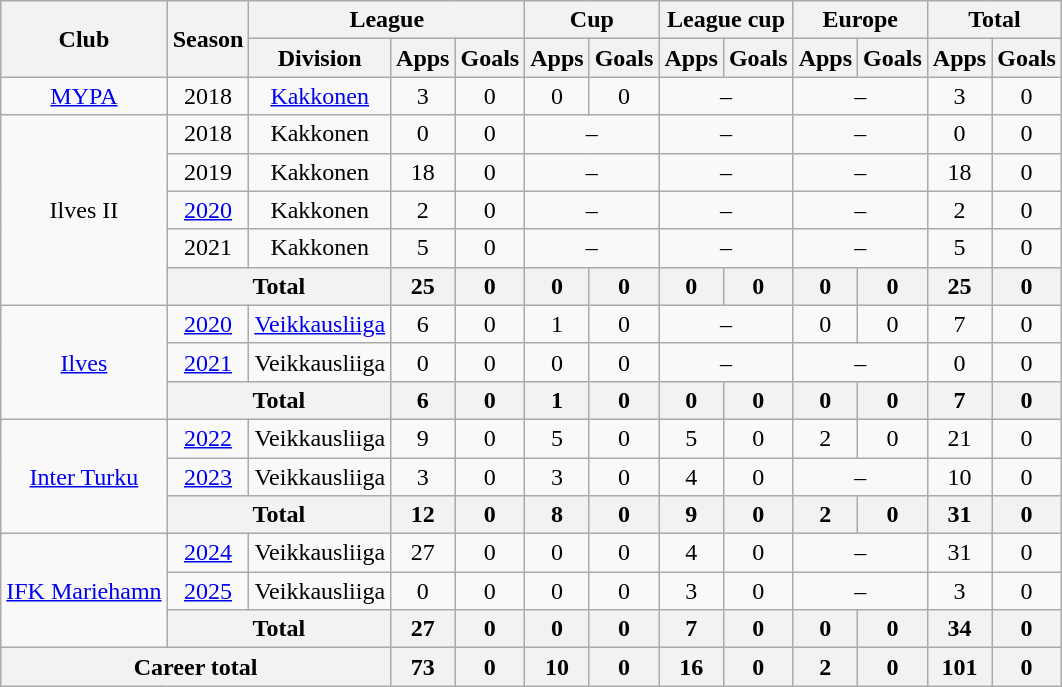<table class="wikitable" style="text-align: center">
<tr>
<th rowspan="2">Club</th>
<th rowspan="2">Season</th>
<th colspan="3">League</th>
<th colspan="2">Cup</th>
<th colspan="2">League cup</th>
<th colspan="2">Europe</th>
<th colspan="2">Total</th>
</tr>
<tr>
<th>Division</th>
<th>Apps</th>
<th>Goals</th>
<th>Apps</th>
<th>Goals</th>
<th>Apps</th>
<th>Goals</th>
<th>Apps</th>
<th>Goals</th>
<th>Apps</th>
<th>Goals</th>
</tr>
<tr>
<td><a href='#'>MYPA</a></td>
<td>2018</td>
<td><a href='#'>Kakkonen</a></td>
<td>3</td>
<td>0</td>
<td>0</td>
<td>0</td>
<td colspan="2">–</td>
<td colspan=2>–</td>
<td>3</td>
<td>0</td>
</tr>
<tr>
<td rowspan="5">Ilves II</td>
<td>2018</td>
<td>Kakkonen</td>
<td>0</td>
<td>0</td>
<td colspan="2">–</td>
<td colspan="2">–</td>
<td colspan=2>–</td>
<td>0</td>
<td>0</td>
</tr>
<tr>
<td>2019</td>
<td>Kakkonen</td>
<td>18</td>
<td>0</td>
<td colspan="2">–</td>
<td colspan="2">–</td>
<td colspan=2>–</td>
<td>18</td>
<td>0</td>
</tr>
<tr>
<td><a href='#'>2020</a></td>
<td>Kakkonen</td>
<td>2</td>
<td>0</td>
<td colspan="2">–</td>
<td colspan="2">–</td>
<td colspan=2>–</td>
<td>2</td>
<td>0</td>
</tr>
<tr>
<td>2021</td>
<td>Kakkonen</td>
<td>5</td>
<td>0</td>
<td colspan="2">–</td>
<td colspan="2">–</td>
<td colspan="2">–</td>
<td>5</td>
<td>0</td>
</tr>
<tr>
<th colspan=2>Total</th>
<th>25</th>
<th>0</th>
<th>0</th>
<th>0</th>
<th>0</th>
<th>0</th>
<th>0</th>
<th>0</th>
<th>25</th>
<th>0</th>
</tr>
<tr>
<td rowspan=3><a href='#'>Ilves</a></td>
<td><a href='#'>2020</a></td>
<td><a href='#'>Veikkausliiga</a></td>
<td>6</td>
<td>0</td>
<td>1</td>
<td>0</td>
<td colspan=2>–</td>
<td>0</td>
<td>0</td>
<td>7</td>
<td>0</td>
</tr>
<tr>
<td><a href='#'>2021</a></td>
<td>Veikkausliiga</td>
<td>0</td>
<td>0</td>
<td>0</td>
<td>0</td>
<td colspan=2>–</td>
<td colspan=2>–</td>
<td>0</td>
<td>0</td>
</tr>
<tr>
<th colspan=2>Total</th>
<th>6</th>
<th>0</th>
<th>1</th>
<th>0</th>
<th>0</th>
<th>0</th>
<th>0</th>
<th>0</th>
<th>7</th>
<th>0</th>
</tr>
<tr>
<td rowspan=3><a href='#'>Inter Turku</a></td>
<td><a href='#'>2022</a></td>
<td>Veikkausliiga</td>
<td>9</td>
<td>0</td>
<td>5</td>
<td>0</td>
<td>5</td>
<td>0</td>
<td>2</td>
<td>0</td>
<td>21</td>
<td>0</td>
</tr>
<tr>
<td><a href='#'>2023</a></td>
<td>Veikkausliiga</td>
<td>3</td>
<td>0</td>
<td>3</td>
<td>0</td>
<td>4</td>
<td>0</td>
<td colspan=2>–</td>
<td>10</td>
<td>0</td>
</tr>
<tr>
<th colspan=2>Total</th>
<th>12</th>
<th>0</th>
<th>8</th>
<th>0</th>
<th>9</th>
<th>0</th>
<th>2</th>
<th>0</th>
<th>31</th>
<th>0</th>
</tr>
<tr>
<td rowspan=3><a href='#'>IFK Mariehamn</a></td>
<td><a href='#'>2024</a></td>
<td>Veikkausliiga</td>
<td>27</td>
<td>0</td>
<td>0</td>
<td>0</td>
<td>4</td>
<td>0</td>
<td colspan=2>–</td>
<td>31</td>
<td>0</td>
</tr>
<tr>
<td><a href='#'>2025</a></td>
<td>Veikkausliiga</td>
<td>0</td>
<td>0</td>
<td>0</td>
<td>0</td>
<td>3</td>
<td>0</td>
<td colspan=2>–</td>
<td>3</td>
<td>0</td>
</tr>
<tr>
<th colspan=2>Total</th>
<th>27</th>
<th>0</th>
<th>0</th>
<th>0</th>
<th>7</th>
<th>0</th>
<th>0</th>
<th>0</th>
<th>34</th>
<th>0</th>
</tr>
<tr>
<th colspan=3>Career total</th>
<th>73</th>
<th>0</th>
<th>10</th>
<th>0</th>
<th>16</th>
<th>0</th>
<th>2</th>
<th>0</th>
<th>101</th>
<th>0</th>
</tr>
</table>
